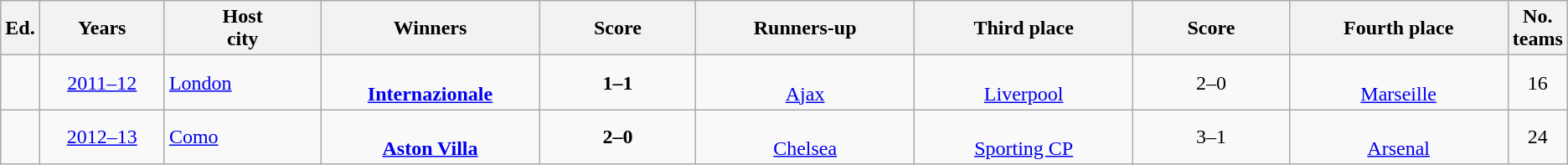<table class="wikitable" style="text-align:center; width: %">
<tr>
<th width=%>Ed.</th>
<th width=8%>Years</th>
<th width=10%>Host<br>city</th>
<th width=14%>Winners</th>
<th width=10%>Score</th>
<th width=14%>Runners-up</th>
<th width=14%>Third place</th>
<th width=10%>Score</th>
<th width=14%>Fourth place</th>
<th width= %>No.<br> teams</th>
</tr>
<tr>
<td></td>
<td><a href='#'>2011–12</a></td>
<td align=left><a href='#'>London</a></td>
<td><br><strong><a href='#'>Internazionale</a></strong></td>
<td><strong>1–1</strong><br> </td>
<td><br><a href='#'>Ajax</a></td>
<td><br><a href='#'>Liverpool</a></td>
<td>2–0</td>
<td><br><a href='#'>Marseille</a></td>
<td>16</td>
</tr>
<tr>
<td></td>
<td><a href='#'>2012–13</a></td>
<td align=left><a href='#'>Como</a></td>
<td><br><strong><a href='#'>Aston Villa</a></strong></td>
<td><strong>2–0</strong></td>
<td><br><a href='#'>Chelsea</a></td>
<td><br><a href='#'>Sporting CP</a></td>
<td>3–1</td>
<td><br><a href='#'>Arsenal</a></td>
<td>24</td>
</tr>
</table>
